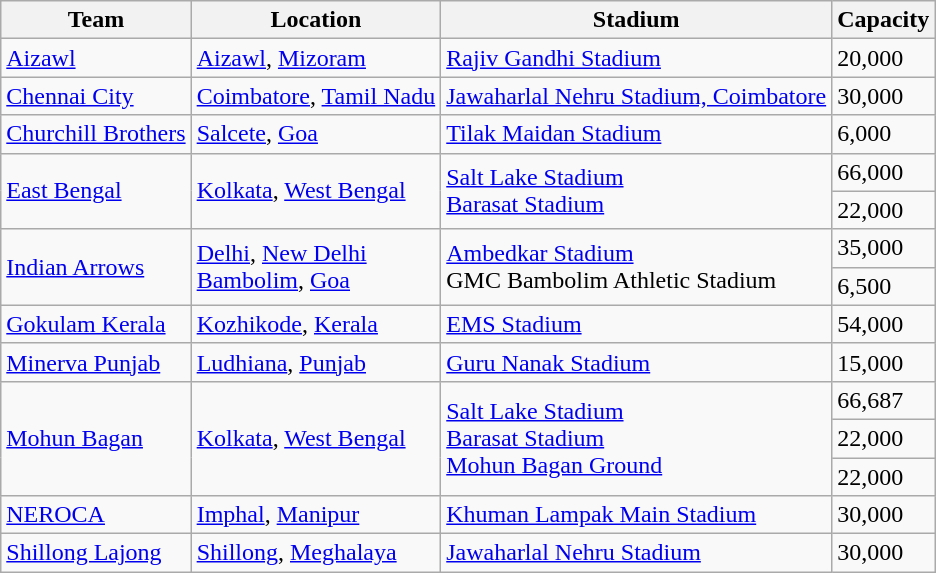<table class="wikitable sortable">
<tr>
<th>Team</th>
<th>Location</th>
<th>Stadium</th>
<th>Capacity</th>
</tr>
<tr>
<td><a href='#'>Aizawl</a></td>
<td><a href='#'>Aizawl</a>, <a href='#'>Mizoram</a></td>
<td><a href='#'>Rajiv Gandhi Stadium</a></td>
<td>20,000</td>
</tr>
<tr>
<td><a href='#'>Chennai City</a></td>
<td><a href='#'>Coimbatore</a>, <a href='#'>Tamil Nadu</a></td>
<td><a href='#'>Jawaharlal Nehru Stadium, Coimbatore</a></td>
<td>30,000</td>
</tr>
<tr>
<td><a href='#'>Churchill Brothers</a></td>
<td><a href='#'>Salcete</a>, <a href='#'>Goa</a></td>
<td><a href='#'>Tilak Maidan Stadium</a></td>
<td>6,000</td>
</tr>
<tr>
<td rowspan="2"><a href='#'>East Bengal</a></td>
<td rowspan="2"><a href='#'>Kolkata</a>, <a href='#'>West Bengal</a></td>
<td rowspan="2"><a href='#'>Salt Lake Stadium</a> <br> <a href='#'>Barasat Stadium</a></td>
<td>66,000</td>
</tr>
<tr>
<td>22,000</td>
</tr>
<tr>
<td rowspan="2"><a href='#'>Indian Arrows</a></td>
<td rowspan="2"><a href='#'>Delhi</a>, <a href='#'>New Delhi</a><br><a href='#'>Bambolim</a>, <a href='#'>Goa</a></td>
<td rowspan="2"><a href='#'>Ambedkar Stadium</a><br> GMC Bambolim Athletic Stadium</td>
<td>35,000</td>
</tr>
<tr>
<td>6,500</td>
</tr>
<tr>
<td><a href='#'>Gokulam Kerala</a></td>
<td><a href='#'>Kozhikode</a>, <a href='#'>Kerala</a></td>
<td><a href='#'>EMS Stadium</a></td>
<td>54,000</td>
</tr>
<tr>
<td><a href='#'>Minerva Punjab</a></td>
<td><a href='#'>Ludhiana</a>, <a href='#'>Punjab</a></td>
<td><a href='#'>Guru Nanak Stadium</a></td>
<td>15,000</td>
</tr>
<tr>
<td rowspan="3"><a href='#'>Mohun Bagan</a></td>
<td rowspan="3"><a href='#'>Kolkata</a>, <a href='#'>West Bengal</a></td>
<td rowspan="3"><a href='#'>Salt Lake Stadium</a><br><a href='#'>Barasat Stadium</a><br><a href='#'>Mohun Bagan Ground</a></td>
<td>66,687</td>
</tr>
<tr>
<td>22,000</td>
</tr>
<tr>
<td>22,000</td>
</tr>
<tr>
<td><a href='#'>NEROCA</a></td>
<td><a href='#'>Imphal</a>, <a href='#'>Manipur</a></td>
<td><a href='#'>Khuman Lampak Main Stadium</a></td>
<td>30,000</td>
</tr>
<tr>
<td><a href='#'>Shillong Lajong</a></td>
<td><a href='#'>Shillong</a>, <a href='#'>Meghalaya</a></td>
<td><a href='#'>Jawaharlal Nehru Stadium</a></td>
<td>30,000</td>
</tr>
</table>
